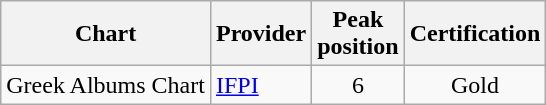<table class="wikitable">
<tr>
<th>Chart</th>
<th>Provider</th>
<th>Peak<br>position</th>
<th>Certification</th>
</tr>
<tr>
<td>Greek Albums Chart</td>
<td><a href='#'>IFPI</a></td>
<td align="center">6</td>
<td align="center">Gold</td>
</tr>
</table>
